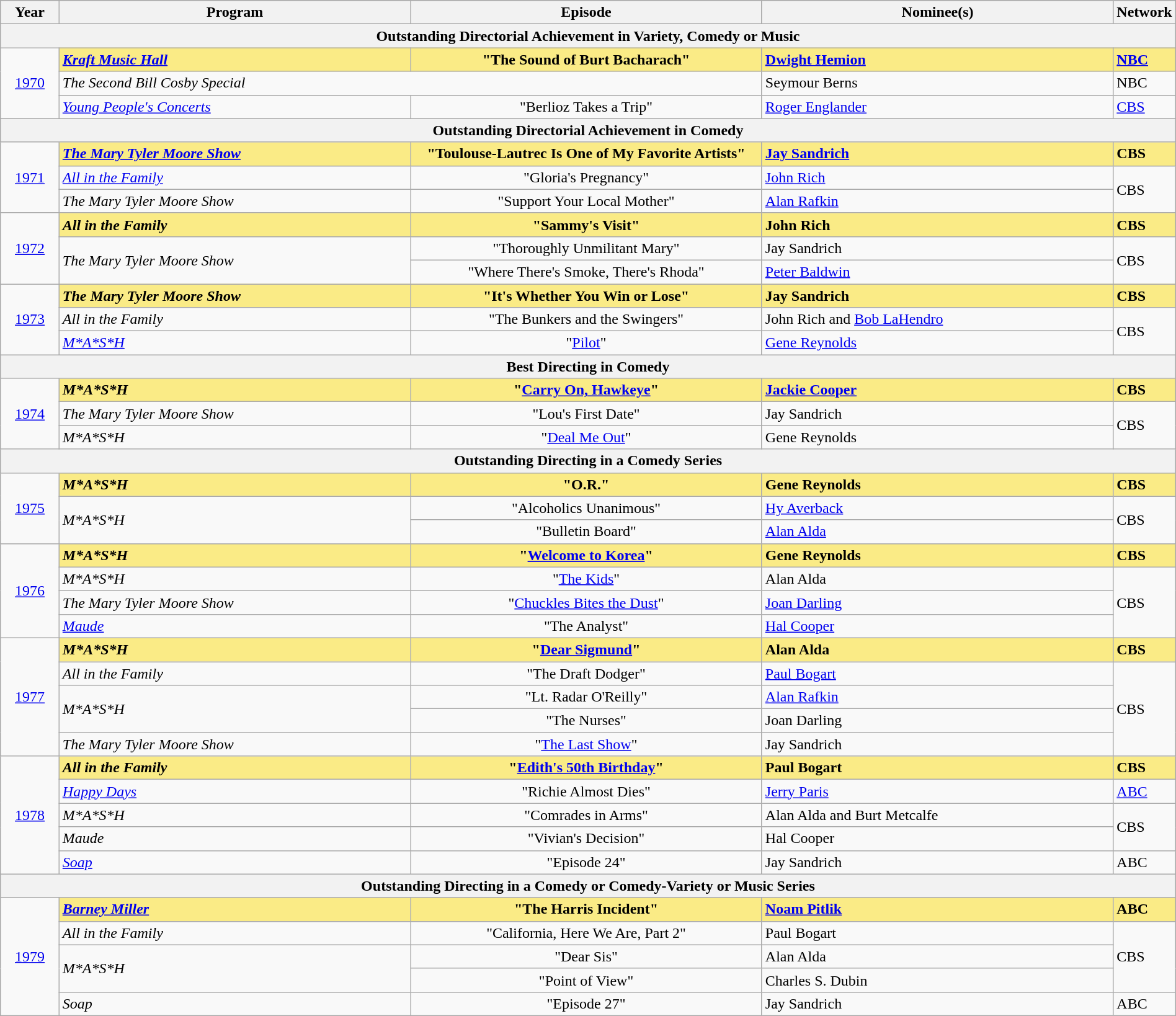<table class="wikitable" style="width:100%">
<tr bgcolor="#bebebe">
<th width="5%">Year</th>
<th width="30%">Program</th>
<th width="30%">Episode</th>
<th width="30%">Nominee(s)</th>
<th width="5%">Network</th>
</tr>
<tr>
<th colspan=5>Outstanding Directorial Achievement in Variety, Comedy or Music</th>
</tr>
<tr>
<td rowspan=3 align=center><a href='#'>1970</a><br></td>
<td style="background:#FAEB86;"><strong><em><a href='#'>Kraft Music Hall</a></em></strong></td>
<td style="background:#FAEB86;" align=center><strong>"The Sound of Burt Bacharach"</strong></td>
<td style="background:#FAEB86;"><strong><a href='#'>Dwight Hemion</a></strong></td>
<td style="background:#FAEB86;"><strong><a href='#'>NBC</a></strong></td>
</tr>
<tr>
<td colspan=2><em>The Second Bill Cosby Special</em></td>
<td>Seymour Berns</td>
<td>NBC</td>
</tr>
<tr>
<td><em><a href='#'>Young People's Concerts</a></em></td>
<td align=center>"Berlioz Takes a Trip"</td>
<td><a href='#'>Roger Englander</a></td>
<td><a href='#'>CBS</a></td>
</tr>
<tr>
<th colspan=5>Outstanding Directorial Achievement in Comedy</th>
</tr>
<tr>
<td rowspan=3 align=center><a href='#'>1971</a></td>
<td style="background:#FAEB86;"><strong><em><a href='#'>The Mary Tyler Moore Show</a></em></strong></td>
<td style="background:#FAEB86;" align=center><strong>"Toulouse-Lautrec Is One of My Favorite Artists"</strong></td>
<td style="background:#FAEB86;"><strong><a href='#'>Jay Sandrich</a></strong></td>
<td style="background:#FAEB86;"><strong>CBS</strong></td>
</tr>
<tr>
<td><em><a href='#'>All in the Family</a></em></td>
<td align=center>"Gloria's Pregnancy"</td>
<td><a href='#'>John Rich</a></td>
<td rowspan=2>CBS</td>
</tr>
<tr>
<td><em>The Mary Tyler Moore Show</em></td>
<td align=center>"Support Your Local Mother"</td>
<td><a href='#'>Alan Rafkin</a></td>
</tr>
<tr>
<td rowspan=3 align=center><a href='#'>1972</a></td>
<td style="background:#FAEB86;"><strong><em>All in the Family</em></strong></td>
<td style="background:#FAEB86;" align=center><strong>"Sammy's Visit"</strong></td>
<td style="background:#FAEB86;"><strong>John Rich</strong></td>
<td style="background:#FAEB86;"><strong>CBS</strong></td>
</tr>
<tr>
<td rowspan=2><em>The Mary Tyler Moore Show</em></td>
<td align=center>"Thoroughly Unmilitant Mary"</td>
<td>Jay Sandrich</td>
<td rowspan=2>CBS</td>
</tr>
<tr>
<td align=center>"Where There's Smoke, There's Rhoda"</td>
<td><a href='#'>Peter Baldwin</a></td>
</tr>
<tr>
<td rowspan=3 align=center><a href='#'>1973</a></td>
<td style="background:#FAEB86;"><strong><em>The Mary Tyler Moore Show</em></strong></td>
<td style="background:#FAEB86;" align=center><strong>"It's Whether You Win or Lose"</strong></td>
<td style="background:#FAEB86;"><strong>Jay Sandrich</strong></td>
<td style="background:#FAEB86;"><strong>CBS</strong></td>
</tr>
<tr>
<td><em>All in the Family</em></td>
<td align=center>"The Bunkers and the Swingers"</td>
<td>John Rich and <a href='#'>Bob LaHendro</a></td>
<td rowspan=2>CBS</td>
</tr>
<tr>
<td><em><a href='#'>M*A*S*H</a></em></td>
<td align=center>"<a href='#'>Pilot</a>"</td>
<td><a href='#'>Gene Reynolds</a></td>
</tr>
<tr>
<th colspan=5>Best Directing in Comedy</th>
</tr>
<tr>
<td rowspan=3 align=center><a href='#'>1974</a></td>
<td style="background:#FAEB86;"><strong><em>M*A*S*H</em></strong></td>
<td style="background:#FAEB86;" align=center><strong>"<a href='#'>Carry On, Hawkeye</a>"</strong></td>
<td style="background:#FAEB86;"><strong><a href='#'>Jackie Cooper</a></strong></td>
<td style="background:#FAEB86;"><strong>CBS</strong></td>
</tr>
<tr>
<td><em>The Mary Tyler Moore Show</em></td>
<td align=center>"Lou's First Date"</td>
<td>Jay Sandrich</td>
<td rowspan=2>CBS</td>
</tr>
<tr>
<td><em>M*A*S*H</em></td>
<td align=center>"<a href='#'>Deal Me Out</a>"</td>
<td>Gene Reynolds</td>
</tr>
<tr>
<th colspan=5>Outstanding Directing in a Comedy Series</th>
</tr>
<tr>
<td rowspan=3 align=center><a href='#'>1975</a></td>
<td style="background:#FAEB86;"><strong><em>M*A*S*H</em></strong></td>
<td style="background:#FAEB86;" align=center><strong>"O.R."</strong></td>
<td style="background:#FAEB86;"><strong>Gene Reynolds</strong></td>
<td style="background:#FAEB86;"><strong>CBS</strong></td>
</tr>
<tr>
<td rowspan=2><em>M*A*S*H</em></td>
<td align=center>"Alcoholics Unanimous"</td>
<td><a href='#'>Hy Averback</a></td>
<td rowspan=2>CBS</td>
</tr>
<tr>
<td align=center>"Bulletin Board"</td>
<td><a href='#'>Alan Alda</a></td>
</tr>
<tr>
<td rowspan=4 align=center><a href='#'>1976</a></td>
<td style="background:#FAEB86;"><strong><em>M*A*S*H</em></strong></td>
<td style="background:#FAEB86;" align=center><strong>"<a href='#'>Welcome to Korea</a>"</strong></td>
<td style="background:#FAEB86;"><strong>Gene Reynolds</strong></td>
<td style="background:#FAEB86;"><strong>CBS</strong></td>
</tr>
<tr>
<td><em>M*A*S*H</em></td>
<td align=center>"<a href='#'>The Kids</a>"</td>
<td>Alan Alda</td>
<td rowspan=3>CBS</td>
</tr>
<tr>
<td><em>The Mary Tyler Moore Show</em></td>
<td align=center>"<a href='#'>Chuckles Bites the Dust</a>"</td>
<td><a href='#'>Joan Darling</a></td>
</tr>
<tr>
<td><em><a href='#'>Maude</a></em></td>
<td align=center>"The Analyst"</td>
<td><a href='#'>Hal Cooper</a></td>
</tr>
<tr>
<td rowspan=5 align=center><a href='#'>1977</a></td>
<td style="background:#FAEB86;"><strong><em>M*A*S*H</em></strong></td>
<td style="background:#FAEB86;" align=center><strong>"<a href='#'>Dear Sigmund</a>"</strong></td>
<td style="background:#FAEB86;"><strong>Alan Alda</strong></td>
<td style="background:#FAEB86;"><strong>CBS</strong></td>
</tr>
<tr>
<td><em>All in the Family</em></td>
<td align=center>"The Draft Dodger"</td>
<td><a href='#'>Paul Bogart</a></td>
<td rowspan=4>CBS</td>
</tr>
<tr>
<td rowspan=2><em>M*A*S*H</em></td>
<td align=center>"Lt. Radar O'Reilly"</td>
<td><a href='#'>Alan Rafkin</a></td>
</tr>
<tr>
<td align=center>"The Nurses"</td>
<td>Joan Darling</td>
</tr>
<tr>
<td><em>The Mary Tyler Moore Show</em></td>
<td align=center>"<a href='#'>The Last Show</a>"</td>
<td>Jay Sandrich</td>
</tr>
<tr>
<td rowspan=5 align=center><a href='#'>1978</a></td>
<td style="background:#FAEB86;"><strong><em>All in the Family</em></strong></td>
<td style="background:#FAEB86;" align=center><strong>"<a href='#'>Edith's 50th Birthday</a>"</strong></td>
<td style="background:#FAEB86;"><strong>Paul Bogart</strong></td>
<td style="background:#FAEB86;"><strong>CBS</strong></td>
</tr>
<tr>
<td><em><a href='#'>Happy Days</a></em></td>
<td align=center>"Richie Almost Dies"</td>
<td><a href='#'>Jerry Paris</a></td>
<td><a href='#'>ABC</a></td>
</tr>
<tr>
<td><em>M*A*S*H</em></td>
<td align=center>"Comrades in Arms"</td>
<td>Alan Alda and Burt Metcalfe</td>
<td rowspan=2>CBS</td>
</tr>
<tr>
<td><em>Maude</em></td>
<td align=center>"Vivian's Decision"</td>
<td>Hal Cooper</td>
</tr>
<tr>
<td><em><a href='#'>Soap</a></em></td>
<td align=center>"Episode 24"</td>
<td>Jay Sandrich</td>
<td>ABC</td>
</tr>
<tr>
<th colspan=5>Outstanding Directing in a Comedy or Comedy-Variety or Music Series</th>
</tr>
<tr>
<td rowspan=5 align=center><a href='#'>1979</a></td>
<td style="background:#FAEB86;"><strong><em><a href='#'>Barney Miller</a></em></strong></td>
<td style="background:#FAEB86;" align=center><strong>"The Harris Incident"</strong></td>
<td style="background:#FAEB86;"><strong><a href='#'>Noam Pitlik</a></strong></td>
<td style="background:#FAEB86;"><strong>ABC</strong></td>
</tr>
<tr>
<td><em>All in the Family</em></td>
<td align=center>"California, Here We Are, Part 2"</td>
<td>Paul Bogart</td>
<td rowspan=3>CBS</td>
</tr>
<tr>
<td rowspan=2><em>M*A*S*H</em></td>
<td align=center>"Dear Sis"</td>
<td>Alan Alda</td>
</tr>
<tr>
<td align=center>"Point of View"</td>
<td>Charles S. Dubin</td>
</tr>
<tr>
<td><em>Soap</em></td>
<td align=center>"Episode 27"</td>
<td>Jay Sandrich</td>
<td>ABC</td>
</tr>
</table>
